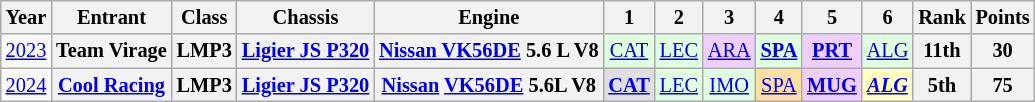<table class="wikitable" style="text-align:center; font-size:85%">
<tr>
<th>Year</th>
<th>Entrant</th>
<th>Class</th>
<th>Chassis</th>
<th>Engine</th>
<th>1</th>
<th>2</th>
<th>3</th>
<th>4</th>
<th>5</th>
<th>6</th>
<th>Rank</th>
<th>Points</th>
</tr>
<tr>
<td><a href='#'>2023</a></td>
<th nowrap>Team Virage</th>
<th>LMP3</th>
<th nowrap><a href='#'>Ligier JS P320</a></th>
<th nowrap><a href='#'>Nissan VK56DE</a> 5.6 L V8</th>
<td style="background:#DFFFDF;"><a href='#'>CAT</a><br></td>
<td style="background:#DFFFDF;"><a href='#'>LEC</a><br></td>
<td style="background:#EFCFFF;"><a href='#'>ARA</a><br></td>
<td style="background:#DFFFDF;"><strong><a href='#'>SPA</a></strong><br></td>
<td style="background:#EFCFFF;"><strong><a href='#'>PRT</a></strong><br></td>
<td style="background:#DFFFDF;"><a href='#'>ALG</a><br></td>
<th>11th</th>
<th>30</th>
</tr>
<tr>
<td><a href='#'>2024</a></td>
<th nowrap><a href='#'>Cool Racing</a></th>
<th>LMP3</th>
<th nowrap><a href='#'>Ligier JS P320</a></th>
<th nowrap><a href='#'>Nissan</a> <a href='#'>VK56DE</a> 5.6L V8</th>
<td style="background:#DFDFDF;"><strong><a href='#'>CAT</a></strong><br></td>
<td style="background:#DFFFDF;"><a href='#'>LEC</a><br></td>
<td style="background:#DFFFDF;"><a href='#'>IMO</a><br></td>
<td style="background:#FFDF9F;"><a href='#'>SPA</a><br></td>
<td style="background:#EFCFFF;"><strong><a href='#'>MUG</a></strong><br></td>
<td style="background:#FFFFBF;"><strong><em><a href='#'>ALG</a></em></strong><br></td>
<th>5th</th>
<th>75</th>
</tr>
</table>
